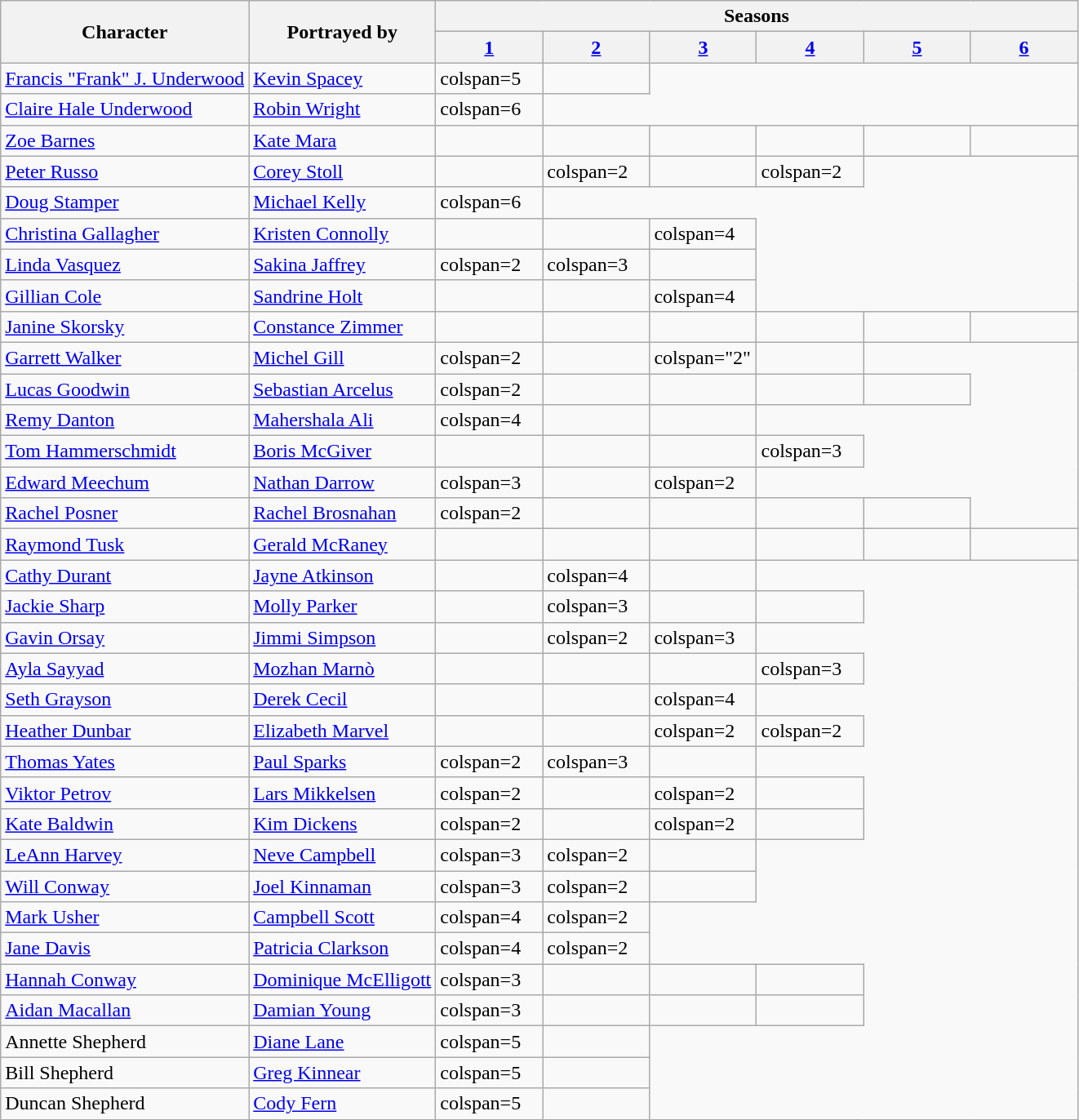<table class="wikitable">
<tr>
<th rowspan=2>Character</th>
<th rowspan=2>Portrayed by</th>
<th colspan=6>Seasons</th>
</tr>
<tr>
<th width="80px"><a href='#'>1</a></th>
<th width="80px"><a href='#'>2</a></th>
<th width="80px"><a href='#'>3</a></th>
<th width="80px"><a href='#'>4</a></th>
<th width="80px"><a href='#'>5</a></th>
<th width="80px"><a href='#'>6</a></th>
</tr>
<tr>
<td><a href='#'>Francis "Frank" J. Underwood</a></td>
<td><a href='#'>Kevin Spacey</a></td>
<td>colspan=5 </td>
<td></td>
</tr>
<tr>
<td><a href='#'>Claire Hale Underwood</a></td>
<td><a href='#'>Robin Wright</a></td>
<td>colspan=6 </td>
</tr>
<tr>
<td><a href='#'>Zoe Barnes</a></td>
<td><a href='#'>Kate Mara</a></td>
<td></td>
<td></td>
<td></td>
<td></td>
<td></td>
<td></td>
</tr>
<tr>
<td><a href='#'>Peter Russo</a></td>
<td><a href='#'>Corey Stoll</a></td>
<td></td>
<td>colspan=2 </td>
<td></td>
<td>colspan=2 </td>
</tr>
<tr>
<td><a href='#'>Doug Stamper</a></td>
<td><a href='#'>Michael Kelly</a></td>
<td>colspan=6 </td>
</tr>
<tr>
<td><a href='#'>Christina Gallagher</a></td>
<td><a href='#'>Kristen Connolly</a></td>
<td></td>
<td></td>
<td>colspan=4 </td>
</tr>
<tr>
<td><a href='#'>Linda Vasquez</a></td>
<td><a href='#'>Sakina Jaffrey</a></td>
<td>colspan=2 </td>
<td>colspan=3 </td>
<td></td>
</tr>
<tr>
<td><a href='#'>Gillian Cole</a></td>
<td><a href='#'>Sandrine Holt</a></td>
<td></td>
<td></td>
<td>colspan=4 </td>
</tr>
<tr>
<td><a href='#'>Janine Skorsky</a></td>
<td><a href='#'>Constance Zimmer</a></td>
<td></td>
<td></td>
<td></td>
<td></td>
<td></td>
<td></td>
</tr>
<tr>
<td><a href='#'>Garrett Walker</a></td>
<td><a href='#'>Michel Gill</a></td>
<td>colspan=2 </td>
<td></td>
<td>colspan="2" </td>
<td></td>
</tr>
<tr>
<td><a href='#'>Lucas Goodwin</a></td>
<td><a href='#'>Sebastian Arcelus</a></td>
<td>colspan=2 </td>
<td></td>
<td></td>
<td></td>
<td></td>
</tr>
<tr>
<td><a href='#'>Remy Danton</a></td>
<td><a href='#'>Mahershala Ali</a></td>
<td>colspan=4 </td>
<td></td>
<td></td>
</tr>
<tr>
<td><a href='#'>Tom Hammerschmidt</a></td>
<td><a href='#'>Boris McGiver</a></td>
<td></td>
<td></td>
<td></td>
<td>colspan=3 </td>
</tr>
<tr>
<td><a href='#'>Edward Meechum</a></td>
<td><a href='#'>Nathan Darrow</a></td>
<td>colspan=3 </td>
<td></td>
<td>colspan=2 </td>
</tr>
<tr>
<td><a href='#'>Rachel Posner</a></td>
<td><a href='#'>Rachel Brosnahan</a></td>
<td>colspan=2 </td>
<td></td>
<td></td>
<td></td>
<td></td>
</tr>
<tr>
<td><a href='#'>Raymond Tusk</a></td>
<td><a href='#'>Gerald McRaney</a></td>
<td></td>
<td></td>
<td></td>
<td></td>
<td></td>
<td></td>
</tr>
<tr>
<td><a href='#'>Cathy Durant</a></td>
<td><a href='#'>Jayne Atkinson</a></td>
<td></td>
<td>colspan=4 </td>
<td></td>
</tr>
<tr>
<td><a href='#'>Jackie Sharp</a></td>
<td><a href='#'>Molly Parker</a></td>
<td></td>
<td>colspan=3 </td>
<td></td>
<td></td>
</tr>
<tr>
<td><a href='#'>Gavin Orsay</a></td>
<td><a href='#'>Jimmi Simpson</a></td>
<td></td>
<td>colspan=2 </td>
<td>colspan=3 </td>
</tr>
<tr>
<td><a href='#'>Ayla Sayyad</a></td>
<td><a href='#'>Mozhan Marnò</a></td>
<td></td>
<td></td>
<td></td>
<td>colspan=3 </td>
</tr>
<tr>
<td><a href='#'>Seth Grayson</a></td>
<td><a href='#'>Derek Cecil</a></td>
<td></td>
<td></td>
<td>colspan=4 </td>
</tr>
<tr>
<td><a href='#'>Heather Dunbar</a></td>
<td><a href='#'>Elizabeth Marvel</a></td>
<td></td>
<td></td>
<td>colspan=2 </td>
<td>colspan=2 </td>
</tr>
<tr>
<td><a href='#'>Thomas Yates</a></td>
<td><a href='#'>Paul Sparks</a></td>
<td>colspan=2 </td>
<td>colspan=3 </td>
<td></td>
</tr>
<tr>
<td><a href='#'>Viktor Petrov</a></td>
<td><a href='#'>Lars Mikkelsen</a></td>
<td>colspan=2 </td>
<td></td>
<td>colspan=2 </td>
<td></td>
</tr>
<tr>
<td><a href='#'>Kate Baldwin</a></td>
<td><a href='#'>Kim Dickens</a></td>
<td>colspan=2 </td>
<td></td>
<td>colspan=2 </td>
<td></td>
</tr>
<tr>
<td><a href='#'>LeAnn Harvey</a></td>
<td><a href='#'>Neve Campbell</a></td>
<td>colspan=3 </td>
<td>colspan=2 </td>
<td></td>
</tr>
<tr>
<td><a href='#'>Will Conway</a></td>
<td><a href='#'>Joel Kinnaman</a></td>
<td>colspan=3 </td>
<td>colspan=2 </td>
<td></td>
</tr>
<tr>
<td><a href='#'>Mark Usher</a></td>
<td><a href='#'>Campbell Scott</a></td>
<td>colspan=4 </td>
<td>colspan=2 </td>
</tr>
<tr>
<td><a href='#'>Jane Davis</a></td>
<td><a href='#'>Patricia Clarkson</a></td>
<td>colspan=4 </td>
<td>colspan=2 </td>
</tr>
<tr>
<td><a href='#'>Hannah Conway</a></td>
<td><a href='#'>Dominique McElligott</a></td>
<td>colspan=3 </td>
<td></td>
<td></td>
<td></td>
</tr>
<tr>
<td><a href='#'>Aidan Macallan</a></td>
<td><a href='#'>Damian Young</a></td>
<td>colspan=3 </td>
<td></td>
<td></td>
<td></td>
</tr>
<tr>
<td>Annette Shepherd</td>
<td><a href='#'>Diane Lane</a></td>
<td>colspan=5 </td>
<td></td>
</tr>
<tr>
<td>Bill Shepherd</td>
<td><a href='#'>Greg Kinnear</a></td>
<td>colspan=5 </td>
<td></td>
</tr>
<tr>
<td>Duncan Shepherd</td>
<td><a href='#'>Cody Fern</a></td>
<td>colspan=5 </td>
<td></td>
</tr>
</table>
